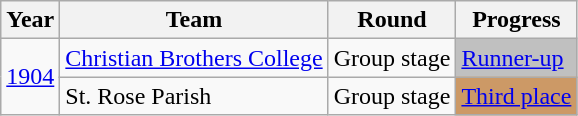<table class="wikitable">
<tr>
<th>Year</th>
<th>Team</th>
<th>Round</th>
<th>Progress</th>
</tr>
<tr>
<td rowspan="2"><a href='#'>1904</a></td>
<td><a href='#'>Christian Brothers College</a></td>
<td>Group stage</td>
<td bgcolor="silver"><a href='#'>Runner-up</a></td>
</tr>
<tr>
<td>St. Rose Parish</td>
<td>Group stage</td>
<td bgcolor="cc9966"><a href='#'>Third place</a></td>
</tr>
</table>
